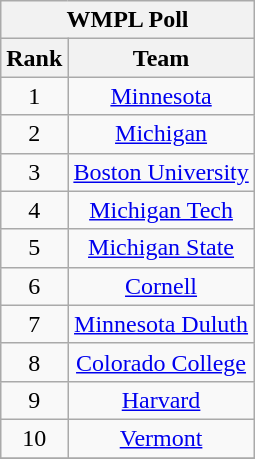<table class="wikitable" style="text-align:center;">
<tr>
<th colspan=2><strong>WMPL Poll</strong></th>
</tr>
<tr>
<th>Rank</th>
<th>Team</th>
</tr>
<tr>
<td>1</td>
<td><a href='#'>Minnesota</a></td>
</tr>
<tr>
<td>2</td>
<td><a href='#'>Michigan</a></td>
</tr>
<tr>
<td>3</td>
<td><a href='#'>Boston University</a></td>
</tr>
<tr>
<td>4</td>
<td><a href='#'>Michigan Tech</a></td>
</tr>
<tr>
<td>5</td>
<td><a href='#'>Michigan State</a></td>
</tr>
<tr>
<td>6</td>
<td><a href='#'>Cornell</a></td>
</tr>
<tr>
<td>7</td>
<td><a href='#'>Minnesota Duluth</a></td>
</tr>
<tr>
<td>8</td>
<td><a href='#'>Colorado College</a></td>
</tr>
<tr>
<td>9</td>
<td><a href='#'>Harvard</a></td>
</tr>
<tr>
<td>10</td>
<td><a href='#'>Vermont</a></td>
</tr>
<tr>
</tr>
</table>
